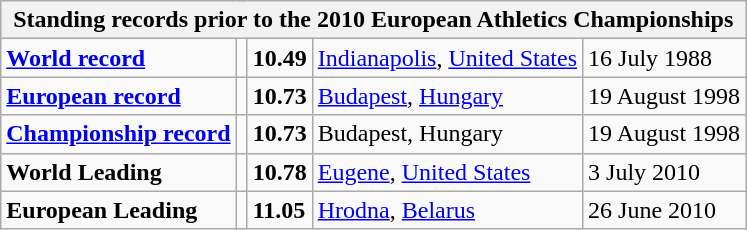<table class="wikitable">
<tr>
<th colspan="5">Standing records prior to the 2010 European Athletics Championships</th>
</tr>
<tr>
<td><strong><a href='#'>World record</a></strong></td>
<td></td>
<td><strong>10.49</strong></td>
<td><a href='#'>Indianapolis</a>, <a href='#'>United States</a></td>
<td>16 July 1988</td>
</tr>
<tr>
<td><strong><a href='#'>European record</a></strong></td>
<td></td>
<td><strong>10.73</strong></td>
<td><a href='#'>Budapest</a>, <a href='#'>Hungary</a></td>
<td>19 August 1998</td>
</tr>
<tr>
<td><strong><a href='#'>Championship record</a></strong></td>
<td></td>
<td><strong>10.73</strong></td>
<td>Budapest, Hungary</td>
<td>19 August 1998</td>
</tr>
<tr>
<td><strong>World Leading</strong></td>
<td></td>
<td><strong>10.78</strong></td>
<td><a href='#'>Eugene</a>, <a href='#'>United States</a></td>
<td>3 July 2010</td>
</tr>
<tr>
<td><strong>European Leading</strong></td>
<td></td>
<td><strong>11.05</strong></td>
<td><a href='#'>Hrodna</a>, <a href='#'>Belarus</a></td>
<td>26 June 2010</td>
</tr>
</table>
